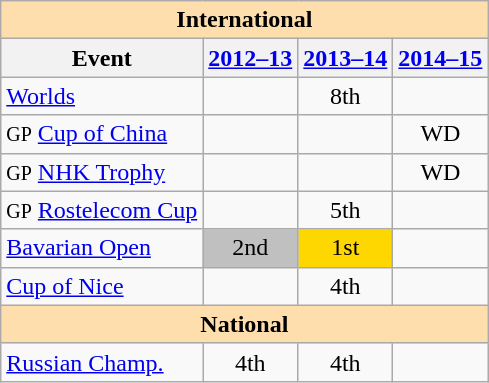<table class="wikitable" style="text-align:center">
<tr>
<th style="background-color: #ffdead; " colspan=4 align=center><strong>International</strong></th>
</tr>
<tr>
<th>Event</th>
<th><a href='#'>2012–13</a></th>
<th><a href='#'>2013–14</a></th>
<th><a href='#'>2014–15</a></th>
</tr>
<tr>
<td align=left><a href='#'>Worlds</a></td>
<td></td>
<td>8th</td>
<td></td>
</tr>
<tr>
<td align=left><small>GP</small> <a href='#'>Cup of China</a></td>
<td></td>
<td></td>
<td>WD</td>
</tr>
<tr>
<td align=left><small>GP</small> <a href='#'>NHK Trophy</a></td>
<td></td>
<td></td>
<td>WD</td>
</tr>
<tr>
<td align=left><small>GP</small> <a href='#'>Rostelecom Cup</a></td>
<td></td>
<td>5th</td>
<td></td>
</tr>
<tr>
<td align=left><a href='#'>Bavarian Open</a></td>
<td bgcolor=silver>2nd</td>
<td bgcolor=gold>1st</td>
<td></td>
</tr>
<tr>
<td align=left><a href='#'>Cup of Nice</a></td>
<td></td>
<td>4th</td>
<td></td>
</tr>
<tr>
<th style="background-color: #ffdead; " colspan=4 align=center><strong>National</strong></th>
</tr>
<tr>
<td align=left><a href='#'>Russian Champ.</a></td>
<td>4th</td>
<td>4th</td>
<td></td>
</tr>
</table>
